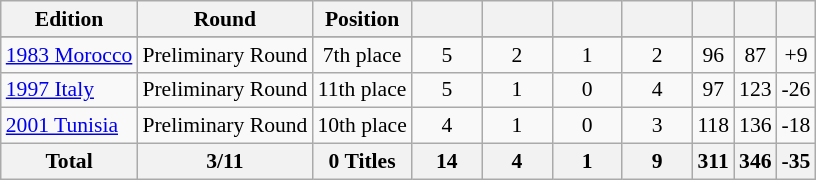<table class="wikitable sortable" style="text-align: center;font-size:90%;">
<tr>
<th scope="col">Edition</th>
<th scope="col">Round</th>
<th scope="col">Position</th>
<th scope="col" width="40"></th>
<th scope="col" width="40"></th>
<th scope="col" width="40"></th>
<th scope="col" width="40"></th>
<th></th>
<th></th>
<th></th>
</tr>
<tr>
</tr>
<tr>
<td style="text-align: left;"> <a href='#'>1983 Morocco</a></td>
<td>Preliminary Round</td>
<td>7th place</td>
<td>5</td>
<td>2</td>
<td>1</td>
<td>2</td>
<td>96</td>
<td>87</td>
<td>+9</td>
</tr>
<tr>
<td style="text-align: left;"> <a href='#'>1997 Italy</a></td>
<td>Preliminary Round</td>
<td>11th place</td>
<td>5</td>
<td>1</td>
<td>0</td>
<td>4</td>
<td>97</td>
<td>123</td>
<td>-26</td>
</tr>
<tr>
<td style="text-align: left;"> <a href='#'>2001 Tunisia</a></td>
<td>Preliminary Round</td>
<td>10th place</td>
<td>4</td>
<td>1</td>
<td>0</td>
<td>3</td>
<td>118</td>
<td>136</td>
<td>-18</td>
</tr>
<tr>
<th>Total</th>
<th>3/11</th>
<th>0 Titles</th>
<th>14</th>
<th>4</th>
<th>1</th>
<th>9</th>
<th>311</th>
<th>346</th>
<th>-35</th>
</tr>
</table>
